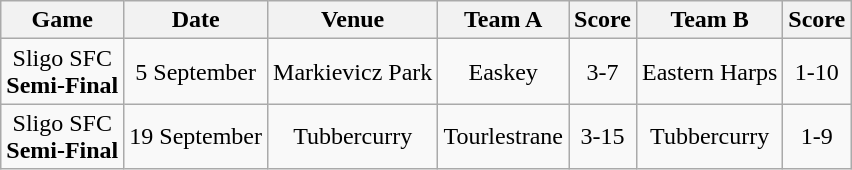<table class="wikitable">
<tr>
<th>Game</th>
<th>Date</th>
<th>Venue</th>
<th>Team A</th>
<th>Score</th>
<th>Team B</th>
<th>Score</th>
</tr>
<tr align="center">
<td>Sligo SFC<br><strong>Semi-Final</strong></td>
<td>5 September</td>
<td>Markievicz Park</td>
<td>Easkey</td>
<td>3-7</td>
<td>Eastern Harps</td>
<td>1-10</td>
</tr>
<tr align="center">
<td>Sligo SFC<br><strong>Semi-Final</strong></td>
<td>19 September</td>
<td>Tubbercurry</td>
<td>Tourlestrane</td>
<td>3-15</td>
<td>Tubbercurry</td>
<td>1-9</td>
</tr>
</table>
